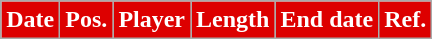<table class="wikitable plainrowheaders sortable">
<tr>
<th style="background:#DD0000;color:#fff;">Date</th>
<th style="background:#DD0000;color:#fff;">Pos.</th>
<th style="background:#DD0000;color:#fff;">Player</th>
<th style="background:#DD0000;color:#fff;">Length</th>
<th style="background:#DD0000;color:#fff;">End date</th>
<th style="background:#DD0000;color:#fff;">Ref.</th>
</tr>
</table>
